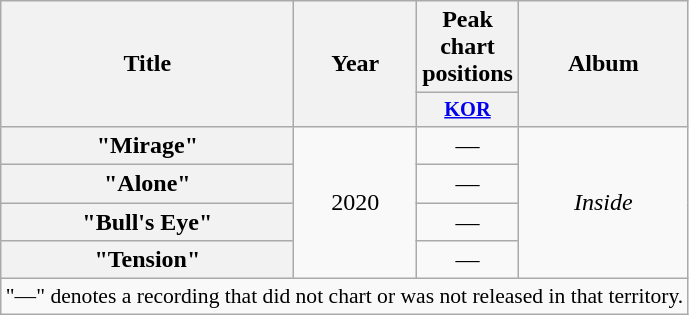<table class="wikitable plainrowheaders" style="text-align:center">
<tr>
<th scope="col" rowspan="2">Title</th>
<th scope="col" rowspan="2">Year</th>
<th colspan="1" scope="col">Peak chart positions</th>
<th scope="col" rowspan="2">Album</th>
</tr>
<tr>
<th scope="col" style="width:2.5em;font-size:85%;"><a href='#'>KOR</a></th>
</tr>
<tr>
<th scope="row">"Mirage"  </th>
<td rowspan="4">2020</td>
<td>—</td>
<td rowspan="4"><em>Inside</em></td>
</tr>
<tr>
<th scope="row">"Alone" </th>
<td>—</td>
</tr>
<tr>
<th scope="row">"Bull's Eye"</th>
<td>—</td>
</tr>
<tr>
<th scope="row">"Tension"</th>
<td>—</td>
</tr>
<tr>
<td colspan="5" style="font-size:90%">"—" denotes a recording that did not chart or was not released in that territory.</td>
</tr>
</table>
